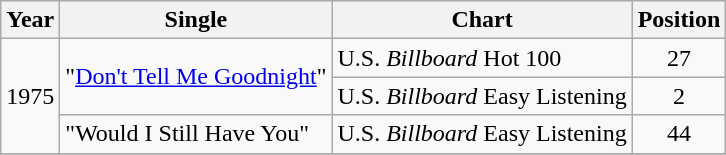<table class="wikitable">
<tr>
<th>Year</th>
<th>Single</th>
<th>Chart</th>
<th>Position</th>
</tr>
<tr>
<td rowspan="3">1975</td>
<td rowspan="2">"<a href='#'>Don't Tell Me Goodnight</a>"</td>
<td>U.S. <em>Billboard</em> Hot 100</td>
<td align="center">27</td>
</tr>
<tr>
<td>U.S. <em>Billboard</em> Easy Listening</td>
<td align="center">2</td>
</tr>
<tr>
<td>"Would I Still Have You"</td>
<td>U.S. <em>Billboard</em> Easy Listening</td>
<td align="center">44</td>
</tr>
<tr>
</tr>
</table>
